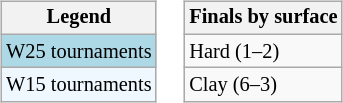<table>
<tr valign=top>
<td><br><table class="wikitable" style="font-size:85%">
<tr>
<th>Legend</th>
</tr>
<tr style="background:lightblue;">
<td>W25 tournaments</td>
</tr>
<tr style="background:#f0f8ff;">
<td>W15 tournaments</td>
</tr>
</table>
</td>
<td><br><table class="wikitable" style="font-size:85%">
<tr>
<th>Finals by surface</th>
</tr>
<tr>
<td>Hard (1–2)</td>
</tr>
<tr>
<td>Clay (6–3)</td>
</tr>
</table>
</td>
</tr>
</table>
